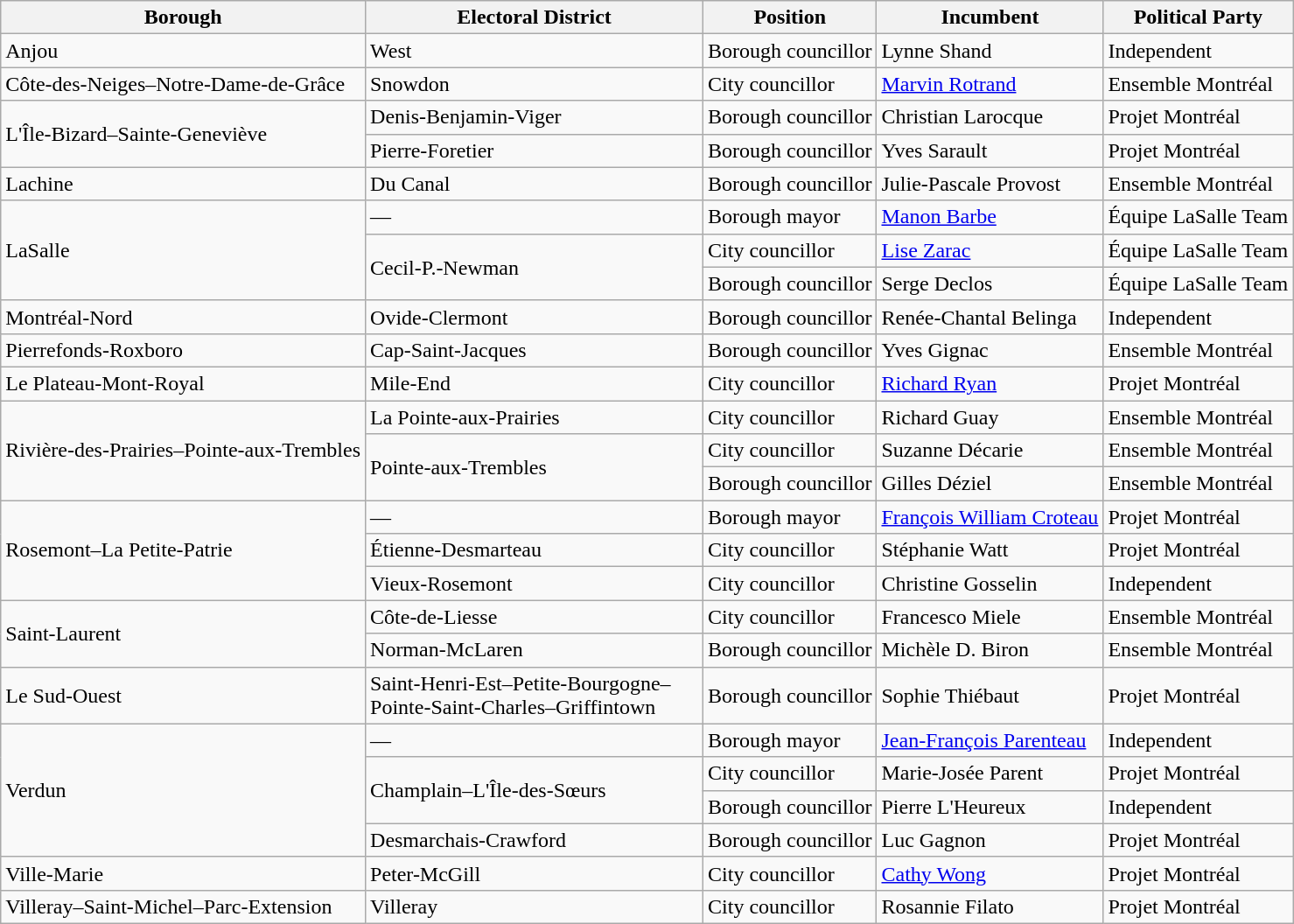<table class="wikitable">
<tr>
<th>Borough</th>
<th width="250px">Electoral District</th>
<th>Position</th>
<th>Incumbent</th>
<th>Political Party</th>
</tr>
<tr>
<td>Anjou</td>
<td>West</td>
<td>Borough councillor</td>
<td>Lynne Shand</td>
<td>Independent</td>
</tr>
<tr>
<td>Côte-des-Neiges–Notre-Dame-de-Grâce</td>
<td>Snowdon</td>
<td>City councillor</td>
<td><a href='#'>Marvin Rotrand</a></td>
<td>Ensemble Montréal</td>
</tr>
<tr>
<td rowspan="2">L'Île-Bizard–Sainte-Geneviève</td>
<td>Denis-Benjamin-Viger</td>
<td>Borough councillor</td>
<td>Christian Larocque </td>
<td>Projet Montréal</td>
</tr>
<tr>
<td>Pierre-Foretier</td>
<td>Borough councillor</td>
<td>Yves Sarault </td>
<td>Projet Montréal</td>
</tr>
<tr>
<td>Lachine</td>
<td>Du Canal</td>
<td>Borough councillor</td>
<td>Julie-Pascale Provost </td>
<td>Ensemble Montréal</td>
</tr>
<tr>
<td rowspan="3">LaSalle</td>
<td>—</td>
<td>Borough mayor</td>
<td><a href='#'>Manon Barbe</a> </td>
<td>Équipe LaSalle Team</td>
</tr>
<tr>
<td rowspan="2">Cecil-P.-Newman</td>
<td>City councillor</td>
<td><a href='#'>Lise Zarac</a></td>
<td>Équipe LaSalle Team</td>
</tr>
<tr>
<td>Borough councillor</td>
<td>Serge Declos</td>
<td>Équipe LaSalle Team</td>
</tr>
<tr>
<td>Montréal-Nord</td>
<td>Ovide-Clermont</td>
<td>Borough councillor</td>
<td>Renée-Chantal Belinga</td>
<td>Independent</td>
</tr>
<tr>
<td>Pierrefonds-Roxboro</td>
<td>Cap-Saint-Jacques</td>
<td>Borough councillor</td>
<td>Yves Gignac</td>
<td>Ensemble Montréal</td>
</tr>
<tr>
<td>Le Plateau-Mont-Royal</td>
<td>Mile-End</td>
<td>City councillor</td>
<td><a href='#'>Richard Ryan</a></td>
<td>Projet Montréal</td>
</tr>
<tr>
<td rowspan="3">Rivière-des-Prairies–Pointe-aux-Trembles</td>
<td>La Pointe-aux-Prairies</td>
<td>City councillor</td>
<td>Richard Guay</td>
<td>Ensemble Montréal</td>
</tr>
<tr>
<td rowspan="2">Pointe-aux-Trembles</td>
<td>City councillor</td>
<td>Suzanne Décarie</td>
<td>Ensemble Montréal</td>
</tr>
<tr>
<td>Borough councillor</td>
<td>Gilles Déziel</td>
<td>Ensemble Montréal</td>
</tr>
<tr>
<td rowspan="3">Rosemont–La Petite-Patrie</td>
<td>—</td>
<td>Borough mayor</td>
<td><a href='#'>François William Croteau</a></td>
<td>Projet Montréal</td>
</tr>
<tr>
<td>Étienne-Desmarteau</td>
<td>City councillor</td>
<td>Stéphanie Watt</td>
<td>Projet Montréal</td>
</tr>
<tr>
<td>Vieux-Rosemont</td>
<td>City councillor</td>
<td>Christine Gosselin</td>
<td>Independent</td>
</tr>
<tr>
<td rowspan="2">Saint-Laurent</td>
<td>Côte-de-Liesse</td>
<td>City councillor</td>
<td>Francesco Miele</td>
<td>Ensemble Montréal</td>
</tr>
<tr>
<td>Norman-McLaren</td>
<td>Borough councillor</td>
<td>Michèle D. Biron</td>
<td>Ensemble Montréal</td>
</tr>
<tr>
<td>Le Sud-Ouest</td>
<td>Saint-Henri-Est–Petite-Bourgogne–Pointe-Saint-Charles–Griffintown</td>
<td>Borough councillor</td>
<td>Sophie Thiébaut</td>
<td>Projet Montréal</td>
</tr>
<tr>
<td rowspan="4">Verdun</td>
<td>—</td>
<td>Borough mayor</td>
<td><a href='#'>Jean-François Parenteau</a></td>
<td>Independent</td>
</tr>
<tr>
<td rowspan="2">Champlain–L'Île-des-Sœurs</td>
<td>City councillor</td>
<td>Marie-Josée Parent</td>
<td>Projet Montréal</td>
</tr>
<tr>
<td>Borough councillor</td>
<td>Pierre L'Heureux</td>
<td>Independent</td>
</tr>
<tr>
<td>Desmarchais-Crawford</td>
<td>Borough councillor</td>
<td>Luc Gagnon</td>
<td>Projet Montréal</td>
</tr>
<tr>
<td>Ville-Marie</td>
<td>Peter-McGill</td>
<td>City councillor</td>
<td><a href='#'>Cathy Wong</a></td>
<td>Projet Montréal</td>
</tr>
<tr>
<td>Villeray–Saint-Michel–Parc-Extension</td>
<td>Villeray</td>
<td>City councillor</td>
<td>Rosannie Filato</td>
<td>Projet Montréal</td>
</tr>
</table>
